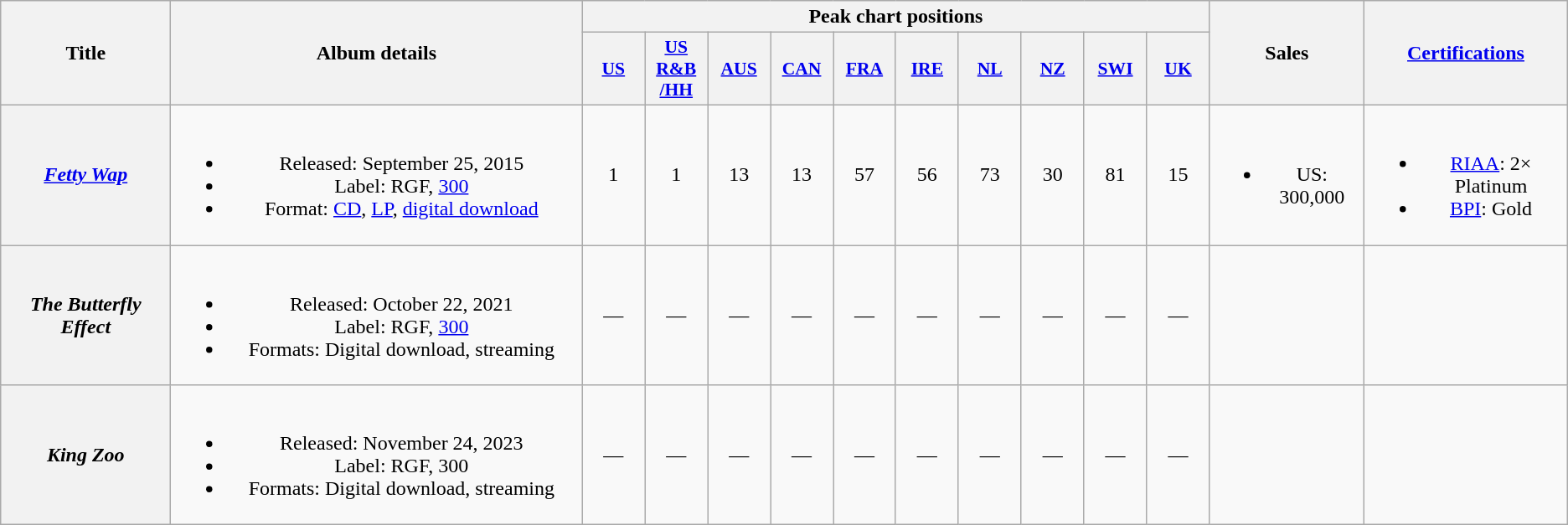<table class="wikitable plainrowheaders" style="text-align:center;">
<tr>
<th scope="col" rowspan="2" style="width:8em;">Title</th>
<th scope="col" rowspan="2" style="width:20em;">Album details</th>
<th scope="col" colspan="10">Peak chart positions</th>
<th scope="col" rowspan="2">Sales</th>
<th scope="col" rowspan="2"><a href='#'>Certifications</a></th>
</tr>
<tr>
<th scope="col" style="width:3em;font-size:90%;"><a href='#'>US</a><br></th>
<th scope="col" style="width:3em;font-size:90%;"><a href='#'>US<br>R&B<br>/HH</a><br></th>
<th scope="col" style="width:3em;font-size:90%;"><a href='#'>AUS</a><br></th>
<th scope="col" style="width:3em;font-size:90%;"><a href='#'>CAN</a><br></th>
<th scope="col" style="width:3em;font-size:90%;"><a href='#'>FRA</a><br></th>
<th scope="col" style="width:3em;font-size:90%;"><a href='#'>IRE</a><br></th>
<th scope="col" style="width:3em;font-size:90%;"><a href='#'>NL</a><br></th>
<th scope="col" style="width:3em;font-size:90%;"><a href='#'>NZ</a><br></th>
<th scope="col" style="width:3em;font-size:90%;"><a href='#'>SWI</a><br></th>
<th scope="col" style="width:3em;font-size:90%;"><a href='#'>UK</a><br></th>
</tr>
<tr>
<th scope="row"><em><a href='#'>Fetty Wap</a></em></th>
<td><br><ul><li>Released: September 25, 2015 </li><li>Label: RGF, <a href='#'>300</a></li><li>Format: <a href='#'>CD</a>, <a href='#'>LP</a>, <a href='#'>digital download</a></li></ul></td>
<td>1</td>
<td>1</td>
<td>13</td>
<td>13</td>
<td>57</td>
<td>56</td>
<td>73</td>
<td>30</td>
<td>81</td>
<td>15</td>
<td><br><ul><li>US: 300,000</li></ul></td>
<td><br><ul><li><a href='#'>RIAA</a>: 2× Platinum</li><li><a href='#'>BPI</a>: Gold</li></ul></td>
</tr>
<tr>
<th scope="row"><em>The Butterfly Effect</em></th>
<td><br><ul><li>Released: October 22, 2021</li><li>Label: RGF, <a href='#'>300</a></li><li>Formats: Digital download, streaming</li></ul></td>
<td>—</td>
<td>—</td>
<td>—</td>
<td>—</td>
<td>—</td>
<td>—</td>
<td>—</td>
<td>—</td>
<td>—</td>
<td>—</td>
<td></td>
<td></td>
</tr>
<tr>
<th scope="row"><em>King Zoo</em></th>
<td><br><ul><li>Released: November 24, 2023</li><li>Label: RGF, 300</li><li>Formats: Digital download, streaming</li></ul></td>
<td>—</td>
<td>—</td>
<td>—</td>
<td>—</td>
<td>—</td>
<td>—</td>
<td>—</td>
<td>—</td>
<td>—</td>
<td>—</td>
<td></td>
<td></td>
</tr>
</table>
